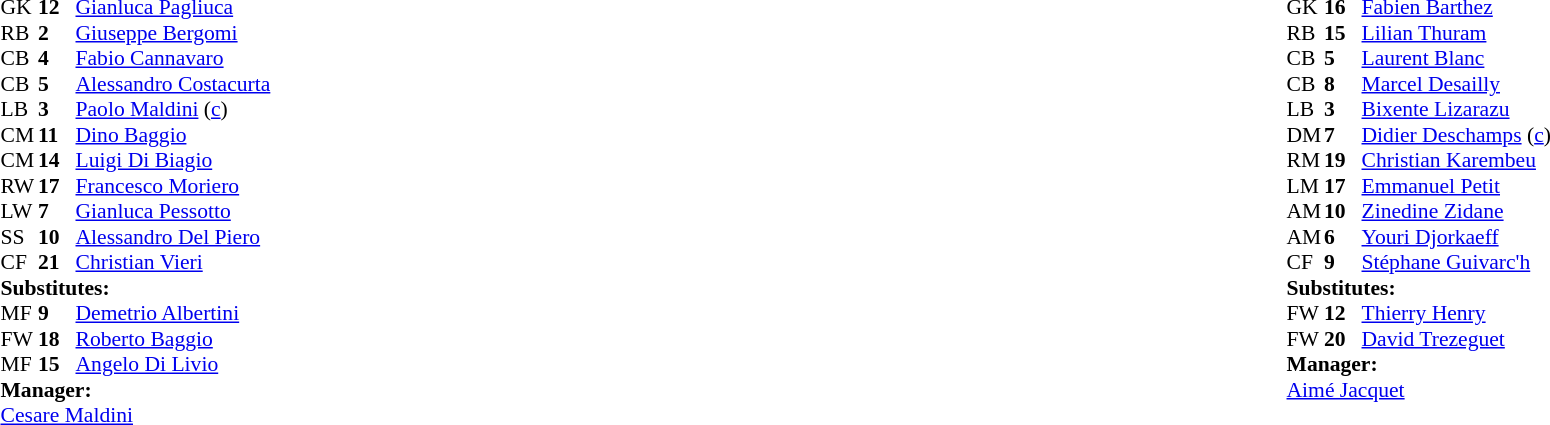<table style="width:100%">
<tr>
<td style="vertical-align:top; width:50%"><br><table style="font-size: 90%" cellspacing="0" cellpadding="0">
<tr>
<th width="25"></th>
<th width="25"></th>
</tr>
<tr>
<td>GK</td>
<td><strong>12</strong></td>
<td><a href='#'>Gianluca Pagliuca</a></td>
</tr>
<tr>
<td>RB</td>
<td><strong>2</strong></td>
<td><a href='#'>Giuseppe Bergomi</a></td>
<td></td>
</tr>
<tr>
<td>CB</td>
<td><strong>4</strong></td>
<td><a href='#'>Fabio Cannavaro</a></td>
</tr>
<tr>
<td>CB</td>
<td><strong>5</strong></td>
<td><a href='#'>Alessandro Costacurta</a></td>
<td></td>
</tr>
<tr>
<td>LB</td>
<td><strong>3</strong></td>
<td><a href='#'>Paolo Maldini</a> (<a href='#'>c</a>)</td>
</tr>
<tr>
<td>CM</td>
<td><strong>11</strong></td>
<td><a href='#'>Dino Baggio</a></td>
<td></td>
<td></td>
</tr>
<tr>
<td>CM</td>
<td><strong>14</strong></td>
<td><a href='#'>Luigi Di Biagio</a></td>
</tr>
<tr>
<td>RW</td>
<td><strong>17</strong></td>
<td><a href='#'>Francesco Moriero</a></td>
</tr>
<tr>
<td>LW</td>
<td><strong>7</strong></td>
<td><a href='#'>Gianluca Pessotto</a></td>
<td></td>
<td></td>
</tr>
<tr>
<td>SS</td>
<td><strong>10</strong></td>
<td><a href='#'>Alessandro Del Piero</a></td>
<td></td>
<td></td>
</tr>
<tr>
<td>CF</td>
<td><strong>21</strong></td>
<td><a href='#'>Christian Vieri</a></td>
</tr>
<tr>
<td colspan=4><strong>Substitutes:</strong></td>
</tr>
<tr>
<td>MF</td>
<td><strong>9</strong></td>
<td><a href='#'>Demetrio Albertini</a></td>
<td></td>
<td></td>
</tr>
<tr>
<td>FW</td>
<td><strong>18</strong></td>
<td><a href='#'>Roberto Baggio</a></td>
<td></td>
<td></td>
</tr>
<tr>
<td>MF</td>
<td><strong>15</strong></td>
<td><a href='#'>Angelo Di Livio</a></td>
<td></td>
<td></td>
</tr>
<tr>
<td colspan=4><strong>Manager:</strong></td>
</tr>
<tr>
<td colspan="4"><a href='#'>Cesare Maldini</a></td>
</tr>
</table>
</td>
<td style="vertical-align:top"></td>
<td style="vertical-align:top; width:50%"><br><table cellspacing="0" cellpadding="0" style="font-size:90%; margin:auto">
<tr>
<th width="25"></th>
<th width="25"></th>
</tr>
<tr>
<td>GK</td>
<td><strong>16</strong></td>
<td><a href='#'>Fabien Barthez</a></td>
</tr>
<tr>
<td>RB</td>
<td><strong>15</strong></td>
<td><a href='#'>Lilian Thuram</a></td>
</tr>
<tr>
<td>CB</td>
<td><strong>5</strong></td>
<td><a href='#'>Laurent Blanc</a></td>
</tr>
<tr>
<td>CB</td>
<td><strong>8</strong></td>
<td><a href='#'>Marcel Desailly</a></td>
</tr>
<tr>
<td>LB</td>
<td><strong>3</strong></td>
<td><a href='#'>Bixente Lizarazu</a></td>
</tr>
<tr>
<td>DM</td>
<td><strong>7</strong></td>
<td><a href='#'>Didier Deschamps</a> (<a href='#'>c</a>)</td>
<td></td>
</tr>
<tr>
<td>RM</td>
<td><strong>19</strong></td>
<td><a href='#'>Christian Karembeu</a></td>
<td></td>
<td></td>
</tr>
<tr>
<td>LM</td>
<td><strong>17</strong></td>
<td><a href='#'>Emmanuel Petit</a></td>
</tr>
<tr>
<td>AM</td>
<td><strong>10</strong></td>
<td><a href='#'>Zinedine Zidane</a></td>
</tr>
<tr>
<td>AM</td>
<td><strong>6</strong></td>
<td><a href='#'>Youri Djorkaeff</a></td>
</tr>
<tr>
<td>CF</td>
<td><strong>9</strong></td>
<td><a href='#'>Stéphane Guivarc'h</a></td>
<td></td>
<td></td>
</tr>
<tr>
<td colspan=4><strong>Substitutes:</strong></td>
</tr>
<tr>
<td>FW</td>
<td><strong>12</strong></td>
<td><a href='#'>Thierry Henry</a></td>
<td></td>
<td></td>
</tr>
<tr>
<td>FW</td>
<td><strong>20</strong></td>
<td><a href='#'>David Trezeguet</a></td>
<td></td>
<td></td>
</tr>
<tr>
<td colspan=4><strong>Manager:</strong></td>
</tr>
<tr>
<td colspan="4"><a href='#'>Aimé Jacquet</a></td>
</tr>
</table>
</td>
</tr>
</table>
